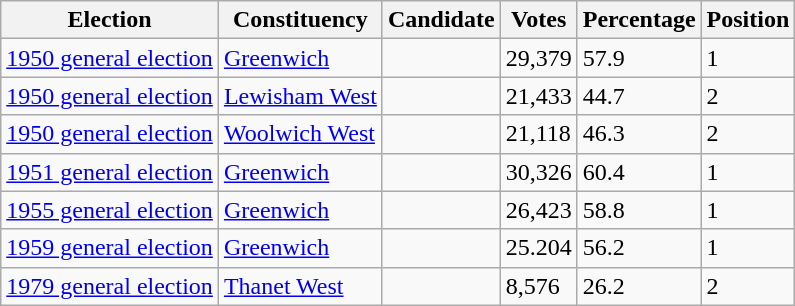<table class="wikitable sortable">
<tr>
<th>Election</th>
<th>Constituency</th>
<th>Candidate</th>
<th>Votes</th>
<th>Percentage</th>
<th>Position</th>
</tr>
<tr>
<td><a href='#'>1950 general election</a></td>
<td><a href='#'>Greenwich</a></td>
<td></td>
<td>29,379</td>
<td>57.9</td>
<td>1</td>
</tr>
<tr>
<td><a href='#'>1950 general election</a></td>
<td><a href='#'>Lewisham West</a></td>
<td></td>
<td>21,433</td>
<td>44.7</td>
<td>2</td>
</tr>
<tr>
<td><a href='#'>1950 general election</a></td>
<td><a href='#'>Woolwich West</a></td>
<td></td>
<td>21,118</td>
<td>46.3</td>
<td>2</td>
</tr>
<tr>
<td><a href='#'>1951 general election</a></td>
<td><a href='#'>Greenwich</a></td>
<td></td>
<td>30,326</td>
<td>60.4</td>
<td>1</td>
</tr>
<tr>
<td><a href='#'>1955 general election</a></td>
<td><a href='#'>Greenwich</a></td>
<td></td>
<td>26,423</td>
<td>58.8</td>
<td>1</td>
</tr>
<tr>
<td><a href='#'>1959 general election</a></td>
<td><a href='#'>Greenwich</a></td>
<td></td>
<td>25.204</td>
<td>56.2</td>
<td>1</td>
</tr>
<tr>
<td><a href='#'>1979 general election</a></td>
<td><a href='#'>Thanet West</a></td>
<td></td>
<td>8,576</td>
<td>26.2</td>
<td>2</td>
</tr>
</table>
